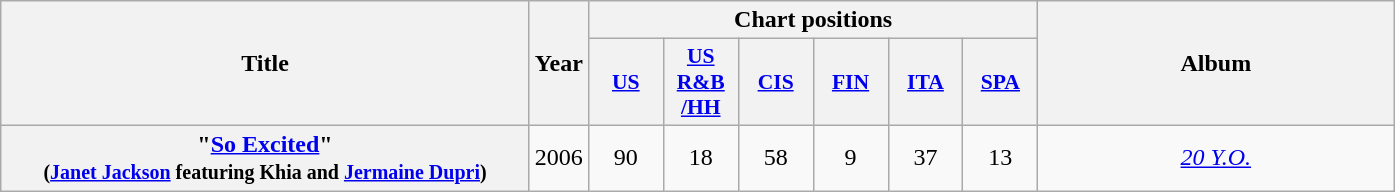<table class="wikitable plainrowheaders" style="text-align:center;">
<tr>
<th style="width:345px;" rowspan="2">Title</th>
<th rowspan="2">Year</th>
<th colspan="6">Chart positions</th>
<th style="width:230px;" rowspan="2">Album</th>
</tr>
<tr>
<th scope="col" style="width:3em;font-size:90%;"><a href='#'>US</a><br></th>
<th scope="col" style="width:3em;font-size:90%;"><a href='#'>US R&B<br>/HH</a><br></th>
<th scope="col" style="width:3em;font-size:90%;"><a href='#'>CIS</a><br></th>
<th scope="col" style="width:3em;font-size:90%;"><a href='#'>FIN</a><br></th>
<th scope="col" style="width:3em;font-size:90%;"><a href='#'>ITA</a><br></th>
<th scope="col" style="width:3em;font-size:90%;"><a href='#'>SPA</a><br></th>
</tr>
<tr>
<th scope="row">"<a href='#'>So Excited</a>"<br><small>(<a href='#'>Janet Jackson</a> featuring Khia and <a href='#'>Jermaine Dupri</a>)</small></th>
<td>2006</td>
<td>90</td>
<td>18</td>
<td>58</td>
<td>9</td>
<td>37</td>
<td>13</td>
<td><em><a href='#'>20 Y.O.</a></em></td>
</tr>
</table>
